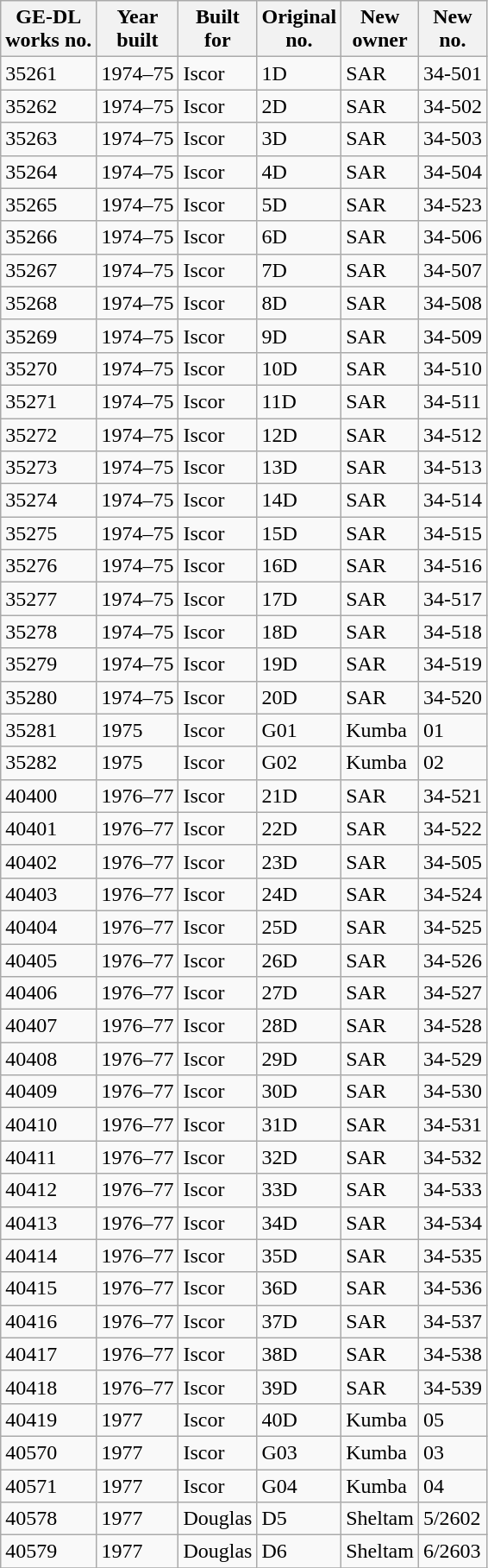<table class="wikitable collapsible sortable collapsed" align="center">
<tr>
<th>GE-DL<br>works no.</th>
<th>Year<br>built</th>
<th>Built<br>for</th>
<th>Original<br>no.</th>
<th>New<br>owner</th>
<th>New<br>no.</th>
</tr>
<tr>
<td>35261</td>
<td>1974–75</td>
<td>Iscor</td>
<td>1D</td>
<td>SAR</td>
<td>34-501</td>
</tr>
<tr>
<td>35262</td>
<td>1974–75</td>
<td>Iscor</td>
<td>2D</td>
<td>SAR</td>
<td>34-502</td>
</tr>
<tr>
<td>35263</td>
<td>1974–75</td>
<td>Iscor</td>
<td>3D</td>
<td>SAR</td>
<td>34-503</td>
</tr>
<tr>
<td>35264</td>
<td>1974–75</td>
<td>Iscor</td>
<td>4D</td>
<td>SAR</td>
<td>34-504</td>
</tr>
<tr>
<td>35265</td>
<td>1974–75</td>
<td>Iscor</td>
<td>5D</td>
<td>SAR</td>
<td>34-523</td>
</tr>
<tr>
<td>35266</td>
<td>1974–75</td>
<td>Iscor</td>
<td>6D</td>
<td>SAR</td>
<td>34-506</td>
</tr>
<tr>
<td>35267</td>
<td>1974–75</td>
<td>Iscor</td>
<td>7D</td>
<td>SAR</td>
<td>34-507</td>
</tr>
<tr>
<td>35268</td>
<td>1974–75</td>
<td>Iscor</td>
<td>8D</td>
<td>SAR</td>
<td>34-508</td>
</tr>
<tr>
<td>35269</td>
<td>1974–75</td>
<td>Iscor</td>
<td>9D</td>
<td>SAR</td>
<td>34-509</td>
</tr>
<tr>
<td>35270</td>
<td>1974–75</td>
<td>Iscor</td>
<td>10D</td>
<td>SAR</td>
<td>34-510</td>
</tr>
<tr>
<td>35271</td>
<td>1974–75</td>
<td>Iscor</td>
<td>11D</td>
<td>SAR</td>
<td>34-511</td>
</tr>
<tr>
<td>35272</td>
<td>1974–75</td>
<td>Iscor</td>
<td>12D</td>
<td>SAR</td>
<td>34-512</td>
</tr>
<tr>
<td>35273</td>
<td>1974–75</td>
<td>Iscor</td>
<td>13D</td>
<td>SAR</td>
<td>34-513</td>
</tr>
<tr>
<td>35274</td>
<td>1974–75</td>
<td>Iscor</td>
<td>14D</td>
<td>SAR</td>
<td>34-514</td>
</tr>
<tr>
<td>35275</td>
<td>1974–75</td>
<td>Iscor</td>
<td>15D</td>
<td>SAR</td>
<td>34-515</td>
</tr>
<tr>
<td>35276</td>
<td>1974–75</td>
<td>Iscor</td>
<td>16D</td>
<td>SAR</td>
<td>34-516</td>
</tr>
<tr>
<td>35277</td>
<td>1974–75</td>
<td>Iscor</td>
<td>17D</td>
<td>SAR</td>
<td>34-517</td>
</tr>
<tr>
<td>35278</td>
<td>1974–75</td>
<td>Iscor</td>
<td>18D</td>
<td>SAR</td>
<td>34-518</td>
</tr>
<tr>
<td>35279</td>
<td>1974–75</td>
<td>Iscor</td>
<td>19D</td>
<td>SAR</td>
<td>34-519</td>
</tr>
<tr>
<td>35280</td>
<td>1974–75</td>
<td>Iscor</td>
<td>20D</td>
<td>SAR</td>
<td>34-520</td>
</tr>
<tr>
<td>35281</td>
<td>1975</td>
<td>Iscor</td>
<td>G01</td>
<td>Kumba</td>
<td>01</td>
</tr>
<tr>
<td>35282</td>
<td>1975</td>
<td>Iscor</td>
<td>G02</td>
<td>Kumba</td>
<td>02</td>
</tr>
<tr>
<td>40400</td>
<td>1976–77</td>
<td>Iscor</td>
<td>21D</td>
<td>SAR</td>
<td>34-521</td>
</tr>
<tr>
<td>40401</td>
<td>1976–77</td>
<td>Iscor</td>
<td>22D</td>
<td>SAR</td>
<td>34-522</td>
</tr>
<tr>
<td>40402</td>
<td>1976–77</td>
<td>Iscor</td>
<td>23D</td>
<td>SAR</td>
<td>34-505</td>
</tr>
<tr>
<td>40403</td>
<td>1976–77</td>
<td>Iscor</td>
<td>24D</td>
<td>SAR</td>
<td>34-524</td>
</tr>
<tr>
<td>40404</td>
<td>1976–77</td>
<td>Iscor</td>
<td>25D</td>
<td>SAR</td>
<td>34-525</td>
</tr>
<tr>
<td>40405</td>
<td>1976–77</td>
<td>Iscor</td>
<td>26D</td>
<td>SAR</td>
<td>34-526</td>
</tr>
<tr>
<td>40406</td>
<td>1976–77</td>
<td>Iscor</td>
<td>27D</td>
<td>SAR</td>
<td>34-527</td>
</tr>
<tr>
<td>40407</td>
<td>1976–77</td>
<td>Iscor</td>
<td>28D</td>
<td>SAR</td>
<td>34-528</td>
</tr>
<tr>
<td>40408</td>
<td>1976–77</td>
<td>Iscor</td>
<td>29D</td>
<td>SAR</td>
<td>34-529</td>
</tr>
<tr>
<td>40409</td>
<td>1976–77</td>
<td>Iscor</td>
<td>30D</td>
<td>SAR</td>
<td>34-530</td>
</tr>
<tr>
<td>40410</td>
<td>1976–77</td>
<td>Iscor</td>
<td>31D</td>
<td>SAR</td>
<td>34-531</td>
</tr>
<tr>
<td>40411</td>
<td>1976–77</td>
<td>Iscor</td>
<td>32D</td>
<td>SAR</td>
<td>34-532</td>
</tr>
<tr>
<td>40412</td>
<td>1976–77</td>
<td>Iscor</td>
<td>33D</td>
<td>SAR</td>
<td>34-533</td>
</tr>
<tr>
<td>40413</td>
<td>1976–77</td>
<td>Iscor</td>
<td>34D</td>
<td>SAR</td>
<td>34-534</td>
</tr>
<tr>
<td>40414</td>
<td>1976–77</td>
<td>Iscor</td>
<td>35D</td>
<td>SAR</td>
<td>34-535</td>
</tr>
<tr>
<td>40415</td>
<td>1976–77</td>
<td>Iscor</td>
<td>36D</td>
<td>SAR</td>
<td>34-536</td>
</tr>
<tr>
<td>40416</td>
<td>1976–77</td>
<td>Iscor</td>
<td>37D</td>
<td>SAR</td>
<td>34-537</td>
</tr>
<tr>
<td>40417</td>
<td>1976–77</td>
<td>Iscor</td>
<td>38D</td>
<td>SAR</td>
<td>34-538</td>
</tr>
<tr>
<td>40418</td>
<td>1976–77</td>
<td>Iscor</td>
<td>39D</td>
<td>SAR</td>
<td>34-539</td>
</tr>
<tr>
<td>40419</td>
<td>1977</td>
<td>Iscor</td>
<td>40D</td>
<td>Kumba</td>
<td>05</td>
</tr>
<tr>
<td>40570</td>
<td>1977</td>
<td>Iscor</td>
<td>G03</td>
<td>Kumba</td>
<td>03</td>
</tr>
<tr>
<td>40571</td>
<td>1977</td>
<td>Iscor</td>
<td>G04</td>
<td>Kumba</td>
<td>04</td>
</tr>
<tr>
<td>40578</td>
<td>1977</td>
<td>Douglas</td>
<td>D5</td>
<td>Sheltam</td>
<td>5/2602</td>
</tr>
<tr>
<td>40579</td>
<td>1977</td>
<td>Douglas</td>
<td>D6</td>
<td>Sheltam</td>
<td>6/2603</td>
</tr>
<tr>
</tr>
</table>
